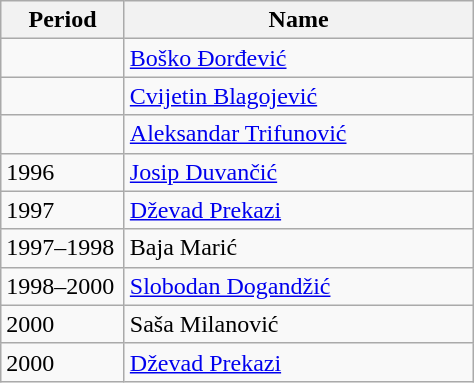<table class="wikitable">
<tr>
<th width="75">Period</th>
<th width="225">Name</th>
</tr>
<tr>
<td></td>
<td> <a href='#'>Boško Đorđević</a></td>
</tr>
<tr>
<td></td>
<td> <a href='#'>Cvijetin Blagojević</a></td>
</tr>
<tr>
<td></td>
<td> <a href='#'>Aleksandar Trifunović</a></td>
</tr>
<tr>
<td>1996</td>
<td> <a href='#'>Josip Duvančić</a></td>
</tr>
<tr>
<td>1997</td>
<td> <a href='#'>Dževad Prekazi</a></td>
</tr>
<tr>
<td>1997–1998</td>
<td> Baja Marić</td>
</tr>
<tr>
<td>1998–2000</td>
<td> <a href='#'>Slobodan Dogandžić</a></td>
</tr>
<tr>
<td>2000</td>
<td> Saša Milanović</td>
</tr>
<tr>
<td>2000</td>
<td> <a href='#'>Dževad Prekazi</a></td>
</tr>
</table>
